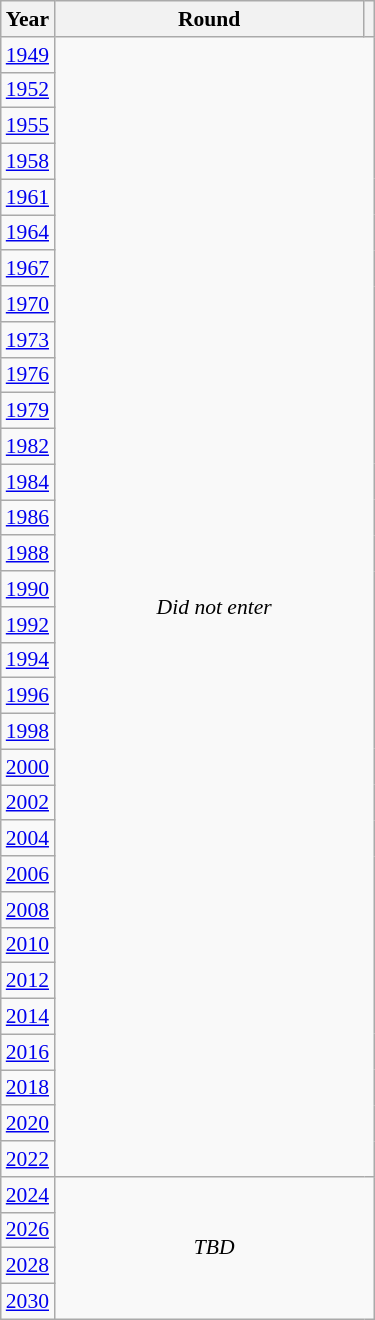<table class="wikitable" style="text-align: center; font-size:90%">
<tr>
<th>Year</th>
<th style="width:200px">Round</th>
<th></th>
</tr>
<tr>
<td><a href='#'>1949</a></td>
<td colspan="2" rowspan="32"><em>Did not enter</em></td>
</tr>
<tr>
<td><a href='#'>1952</a></td>
</tr>
<tr>
<td><a href='#'>1955</a></td>
</tr>
<tr>
<td><a href='#'>1958</a></td>
</tr>
<tr>
<td><a href='#'>1961</a></td>
</tr>
<tr>
<td><a href='#'>1964</a></td>
</tr>
<tr>
<td><a href='#'>1967</a></td>
</tr>
<tr>
<td><a href='#'>1970</a></td>
</tr>
<tr>
<td><a href='#'>1973</a></td>
</tr>
<tr>
<td><a href='#'>1976</a></td>
</tr>
<tr>
<td><a href='#'>1979</a></td>
</tr>
<tr>
<td><a href='#'>1982</a></td>
</tr>
<tr>
<td><a href='#'>1984</a></td>
</tr>
<tr>
<td><a href='#'>1986</a></td>
</tr>
<tr>
<td><a href='#'>1988</a></td>
</tr>
<tr>
<td><a href='#'>1990</a></td>
</tr>
<tr>
<td><a href='#'>1992</a></td>
</tr>
<tr>
<td><a href='#'>1994</a></td>
</tr>
<tr>
<td><a href='#'>1996</a></td>
</tr>
<tr>
<td><a href='#'>1998</a></td>
</tr>
<tr>
<td><a href='#'>2000</a></td>
</tr>
<tr>
<td><a href='#'>2002</a></td>
</tr>
<tr>
<td><a href='#'>2004</a></td>
</tr>
<tr>
<td><a href='#'>2006</a></td>
</tr>
<tr>
<td><a href='#'>2008</a></td>
</tr>
<tr>
<td><a href='#'>2010</a></td>
</tr>
<tr>
<td><a href='#'>2012</a></td>
</tr>
<tr>
<td><a href='#'>2014</a></td>
</tr>
<tr>
<td><a href='#'>2016</a></td>
</tr>
<tr>
<td><a href='#'>2018</a></td>
</tr>
<tr>
<td><a href='#'>2020</a></td>
</tr>
<tr>
<td><a href='#'>2022</a></td>
</tr>
<tr>
<td><a href='#'>2024</a></td>
<td colspan="2" rowspan="4"><em>TBD</em></td>
</tr>
<tr>
<td><a href='#'>2026</a></td>
</tr>
<tr>
<td><a href='#'>2028</a></td>
</tr>
<tr>
<td><a href='#'>2030</a></td>
</tr>
</table>
